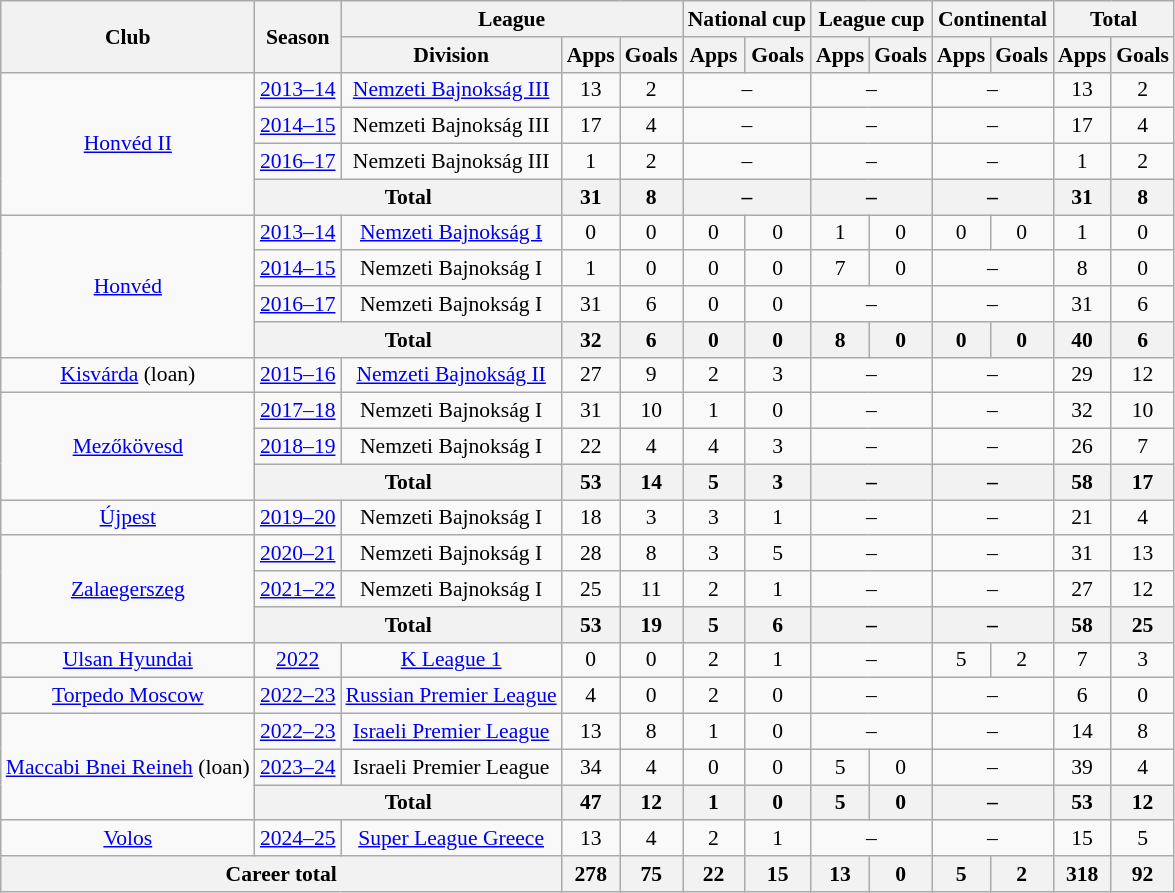<table class="wikitable" style="font-size:90%; text-align: center;">
<tr>
<th rowspan="2">Club</th>
<th rowspan="2">Season</th>
<th colspan="3">League</th>
<th colspan="2">National cup</th>
<th colspan="2">League cup</th>
<th colspan="2">Continental</th>
<th colspan="2">Total</th>
</tr>
<tr>
<th>Division</th>
<th>Apps</th>
<th>Goals</th>
<th>Apps</th>
<th>Goals</th>
<th>Apps</th>
<th>Goals</th>
<th>Apps</th>
<th>Goals</th>
<th>Apps</th>
<th>Goals</th>
</tr>
<tr>
<td rowspan="4"><a href='#'>Honvéd II</a></td>
<td><a href='#'>2013–14</a></td>
<td><a href='#'>Nemzeti Bajnokság III</a></td>
<td>13</td>
<td>2</td>
<td colspan="2">–</td>
<td colspan="2">–</td>
<td colspan="2">–</td>
<td>13</td>
<td>2</td>
</tr>
<tr>
<td><a href='#'>2014–15</a></td>
<td>Nemzeti Bajnokság III</td>
<td>17</td>
<td>4</td>
<td colspan="2">–</td>
<td colspan="2">–</td>
<td colspan="2">–</td>
<td>17</td>
<td>4</td>
</tr>
<tr>
<td><a href='#'>2016–17</a></td>
<td>Nemzeti Bajnokság III</td>
<td>1</td>
<td>2</td>
<td colspan="2">–</td>
<td colspan="2">–</td>
<td colspan="2">–</td>
<td>1</td>
<td>2</td>
</tr>
<tr>
<th colspan="2">Total</th>
<th>31</th>
<th>8</th>
<th colspan="2">–</th>
<th colspan="2">–</th>
<th colspan="2">–</th>
<th>31</th>
<th>8</th>
</tr>
<tr>
<td rowspan="4"><a href='#'>Honvéd</a></td>
<td><a href='#'>2013–14</a></td>
<td><a href='#'>Nemzeti Bajnokság I</a></td>
<td>0</td>
<td>0</td>
<td>0</td>
<td>0</td>
<td>1</td>
<td>0</td>
<td>0</td>
<td>0</td>
<td>1</td>
<td>0</td>
</tr>
<tr>
<td><a href='#'>2014–15</a></td>
<td>Nemzeti Bajnokság I</td>
<td>1</td>
<td>0</td>
<td>0</td>
<td>0</td>
<td>7</td>
<td>0</td>
<td colspan="2">–</td>
<td>8</td>
<td>0</td>
</tr>
<tr>
<td><a href='#'>2016–17</a></td>
<td>Nemzeti Bajnokság I</td>
<td>31</td>
<td>6</td>
<td>0</td>
<td>0</td>
<td colspan="2">–</td>
<td colspan="2">–</td>
<td>31</td>
<td>6</td>
</tr>
<tr>
<th colspan="2">Total</th>
<th>32</th>
<th>6</th>
<th>0</th>
<th>0</th>
<th>8</th>
<th>0</th>
<th>0</th>
<th>0</th>
<th>40</th>
<th>6</th>
</tr>
<tr>
<td><a href='#'>Kisvárda</a> (loan)</td>
<td><a href='#'>2015–16</a></td>
<td><a href='#'>Nemzeti Bajnokság II</a></td>
<td>27</td>
<td>9</td>
<td>2</td>
<td>3</td>
<td colspan="2">–</td>
<td colspan="2">–</td>
<td>29</td>
<td>12</td>
</tr>
<tr>
<td rowspan="3"><a href='#'>Mezőkövesd</a></td>
<td><a href='#'>2017–18</a></td>
<td>Nemzeti Bajnokság I</td>
<td>31</td>
<td>10</td>
<td>1</td>
<td>0</td>
<td colspan="2">–</td>
<td colspan="2">–</td>
<td>32</td>
<td>10</td>
</tr>
<tr>
<td><a href='#'>2018–19</a></td>
<td>Nemzeti Bajnokság I</td>
<td>22</td>
<td>4</td>
<td>4</td>
<td>3</td>
<td colspan="2">–</td>
<td colspan="2">–</td>
<td>26</td>
<td>7</td>
</tr>
<tr>
<th colspan="2">Total</th>
<th>53</th>
<th>14</th>
<th>5</th>
<th>3</th>
<th colspan="2">–</th>
<th colspan="2">–</th>
<th>58</th>
<th>17</th>
</tr>
<tr>
<td><a href='#'>Újpest</a></td>
<td><a href='#'>2019–20</a></td>
<td>Nemzeti Bajnokság I</td>
<td>18</td>
<td>3</td>
<td>3</td>
<td>1</td>
<td colspan="2">–</td>
<td colspan="2">–</td>
<td>21</td>
<td>4</td>
</tr>
<tr>
<td rowspan="3"><a href='#'>Zalaegerszeg</a></td>
<td><a href='#'>2020–21</a></td>
<td>Nemzeti Bajnokság I</td>
<td>28</td>
<td>8</td>
<td>3</td>
<td>5</td>
<td colspan="2">–</td>
<td colspan="2">–</td>
<td>31</td>
<td>13</td>
</tr>
<tr>
<td><a href='#'>2021–22</a></td>
<td>Nemzeti Bajnokság I</td>
<td>25</td>
<td>11</td>
<td>2</td>
<td>1</td>
<td colspan="2">–</td>
<td colspan="2">–</td>
<td>27</td>
<td>12</td>
</tr>
<tr>
<th colspan="2">Total</th>
<th>53</th>
<th>19</th>
<th>5</th>
<th>6</th>
<th colspan="2">–</th>
<th colspan="2">–</th>
<th>58</th>
<th>25</th>
</tr>
<tr>
<td><a href='#'>Ulsan Hyundai</a></td>
<td><a href='#'>2022</a></td>
<td><a href='#'>K League 1</a></td>
<td>0</td>
<td>0</td>
<td>2</td>
<td>1</td>
<td colspan="2">–</td>
<td>5</td>
<td>2</td>
<td>7</td>
<td>3</td>
</tr>
<tr>
<td><a href='#'>Torpedo Moscow</a></td>
<td><a href='#'>2022–23</a></td>
<td><a href='#'>Russian Premier League</a></td>
<td>4</td>
<td>0</td>
<td>2</td>
<td>0</td>
<td colspan="2">–</td>
<td colspan="2">–</td>
<td>6</td>
<td>0</td>
</tr>
<tr>
<td rowspan="3"><a href='#'>Maccabi Bnei Reineh</a> (loan)</td>
<td><a href='#'>2022–23</a></td>
<td><a href='#'>Israeli Premier League</a></td>
<td>13</td>
<td>8</td>
<td>1</td>
<td>0</td>
<td colspan="2">–</td>
<td colspan="2">–</td>
<td>14</td>
<td>8</td>
</tr>
<tr>
<td><a href='#'>2023–24</a></td>
<td>Israeli Premier League</td>
<td>34</td>
<td>4</td>
<td>0</td>
<td>0</td>
<td>5</td>
<td>0</td>
<td colspan="2">–</td>
<td>39</td>
<td>4</td>
</tr>
<tr>
<th colspan="2">Total</th>
<th>47</th>
<th>12</th>
<th>1</th>
<th>0</th>
<th>5</th>
<th>0</th>
<th colspan="2">–</th>
<th>53</th>
<th>12</th>
</tr>
<tr>
<td><a href='#'>Volos</a></td>
<td><a href='#'>2024–25</a></td>
<td><a href='#'>Super League Greece</a></td>
<td>13</td>
<td>4</td>
<td>2</td>
<td>1</td>
<td colspan="2">–</td>
<td colspan="2">–</td>
<td>15</td>
<td>5</td>
</tr>
<tr>
<th colspan="3">Career total</th>
<th>278</th>
<th>75</th>
<th>22</th>
<th>15</th>
<th>13</th>
<th>0</th>
<th>5</th>
<th>2</th>
<th>318</th>
<th>92</th>
</tr>
</table>
